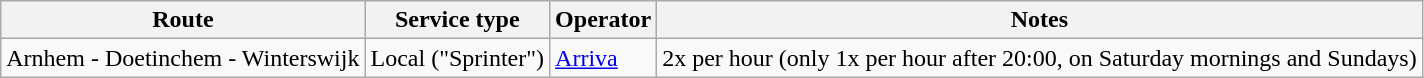<table class="wikitable">
<tr>
<th>Route</th>
<th>Service type</th>
<th>Operator</th>
<th>Notes</th>
</tr>
<tr>
<td>Arnhem - Doetinchem - Winterswijk</td>
<td>Local ("Sprinter")</td>
<td><a href='#'>Arriva</a></td>
<td>2x per hour (only 1x per hour after 20:00, on Saturday mornings and Sundays)</td>
</tr>
</table>
